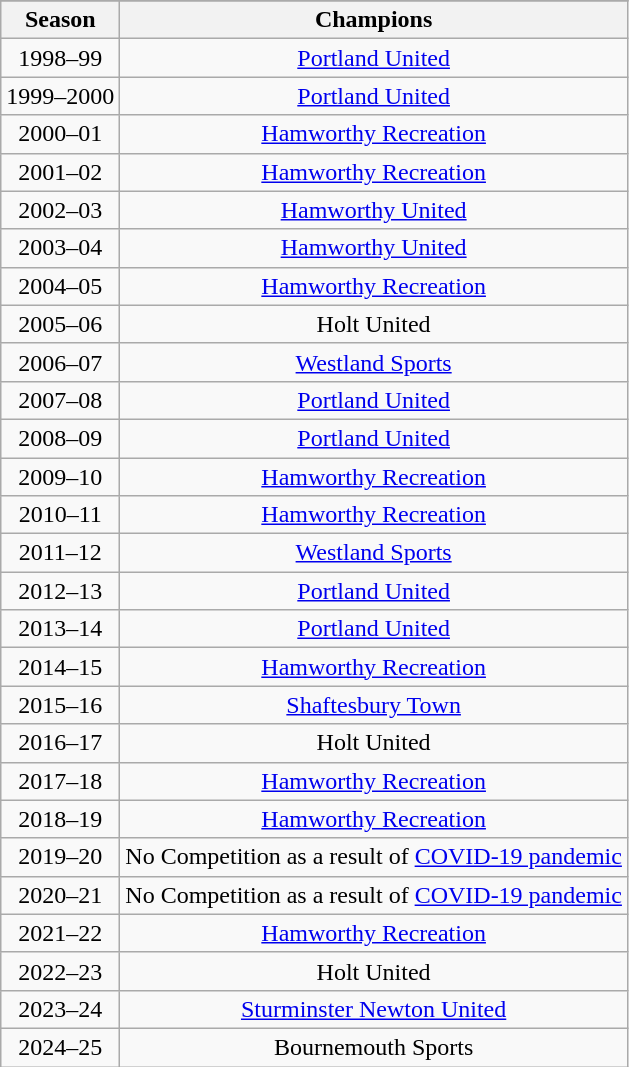<table class="wikitable" style="text-align: center">
<tr>
</tr>
<tr>
<th>Season</th>
<th>Champions</th>
</tr>
<tr>
<td>1998–99</td>
<td><a href='#'>Portland United</a></td>
</tr>
<tr>
<td>1999–2000</td>
<td><a href='#'>Portland United</a></td>
</tr>
<tr>
<td>2000–01</td>
<td><a href='#'>Hamworthy Recreation</a></td>
</tr>
<tr>
<td>2001–02</td>
<td><a href='#'>Hamworthy Recreation</a></td>
</tr>
<tr>
<td>2002–03</td>
<td><a href='#'>Hamworthy United</a></td>
</tr>
<tr>
<td>2003–04</td>
<td><a href='#'>Hamworthy United</a></td>
</tr>
<tr>
<td>2004–05</td>
<td><a href='#'>Hamworthy Recreation</a></td>
</tr>
<tr>
<td>2005–06</td>
<td>Holt United</td>
</tr>
<tr>
<td>2006–07</td>
<td><a href='#'>Westland Sports</a></td>
</tr>
<tr>
<td>2007–08</td>
<td><a href='#'>Portland United</a></td>
</tr>
<tr>
<td>2008–09</td>
<td><a href='#'>Portland United</a></td>
</tr>
<tr>
<td>2009–10</td>
<td><a href='#'>Hamworthy Recreation</a></td>
</tr>
<tr>
<td>2010–11</td>
<td><a href='#'>Hamworthy Recreation</a></td>
</tr>
<tr>
<td>2011–12</td>
<td><a href='#'>Westland Sports</a></td>
</tr>
<tr>
<td>2012–13</td>
<td><a href='#'>Portland United</a></td>
</tr>
<tr>
<td>2013–14</td>
<td><a href='#'>Portland United</a></td>
</tr>
<tr>
<td>2014–15</td>
<td><a href='#'>Hamworthy Recreation</a></td>
</tr>
<tr>
<td>2015–16</td>
<td><a href='#'>Shaftesbury Town</a></td>
</tr>
<tr>
<td>2016–17</td>
<td>Holt United</td>
</tr>
<tr>
<td>2017–18</td>
<td><a href='#'>Hamworthy Recreation</a></td>
</tr>
<tr>
<td>2018–19</td>
<td><a href='#'>Hamworthy Recreation</a></td>
</tr>
<tr>
<td>2019–20</td>
<td>No Competition as a result of <a href='#'>COVID-19 pandemic</a></td>
</tr>
<tr>
<td>2020–21</td>
<td>No Competition as a result of <a href='#'>COVID-19 pandemic</a></td>
</tr>
<tr>
<td>2021–22</td>
<td><a href='#'>Hamworthy Recreation</a></td>
</tr>
<tr>
<td>2022–23</td>
<td>Holt United</td>
</tr>
<tr>
<td>2023–24</td>
<td><a href='#'>Sturminster Newton United</a></td>
</tr>
<tr>
<td>2024–25</td>
<td>Bournemouth Sports</td>
</tr>
</table>
